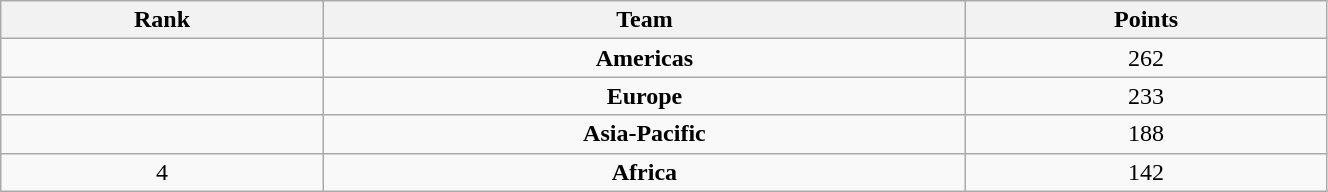<table class="wikitable" style="text-align:center" width=70%>
<tr>
<th>Rank</th>
<th>Team</th>
<th>Points</th>
</tr>
<tr>
<td></td>
<td><strong>Americas</strong></td>
<td>262</td>
</tr>
<tr>
<td></td>
<td><strong>Europe</strong></td>
<td>233</td>
</tr>
<tr>
<td></td>
<td><strong>Asia-Pacific</strong></td>
<td>188</td>
</tr>
<tr>
<td>4</td>
<td><strong>Africa</strong></td>
<td>142 </td>
</tr>
</table>
